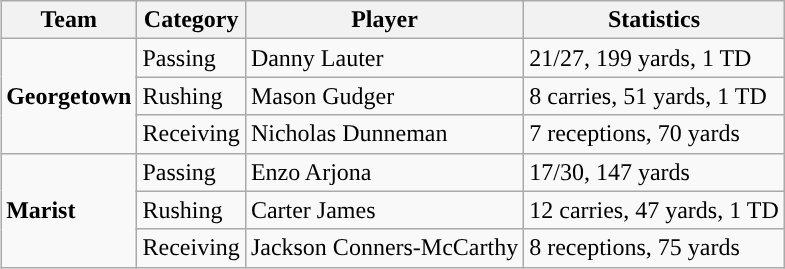<table class="wikitable" style="float: right;">
<tr>
<th>Team</th>
<th>Category</th>
<th>Player</th>
<th>Statistics</th>
</tr>
<tr>
<td rowspan=3><strong>Georgetown</strong></td>
<td>Passing</td>
<td>Danny Lauter</td>
<td>21/27, 199 yards, 1 TD</td>
</tr>
<tr>
<td>Rushing</td>
<td>Mason Gudger</td>
<td>8 carries, 51 yards, 1 TD</td>
</tr>
<tr>
<td>Receiving</td>
<td>Nicholas Dunneman</td>
<td>7 receptions, 70 yards</td>
</tr>
<tr>
<td rowspan=3><strong>Marist</strong></td>
<td>Passing</td>
<td>Enzo Arjona</td>
<td>17/30, 147 yards</td>
</tr>
<tr>
<td>Rushing</td>
<td>Carter James</td>
<td>12 carries, 47 yards, 1 TD</td>
</tr>
<tr>
<td>Receiving</td>
<td>Jackson Conners-McCarthy</td>
<td>8 receptions, 75 yards</td>
</tr>
</table>
